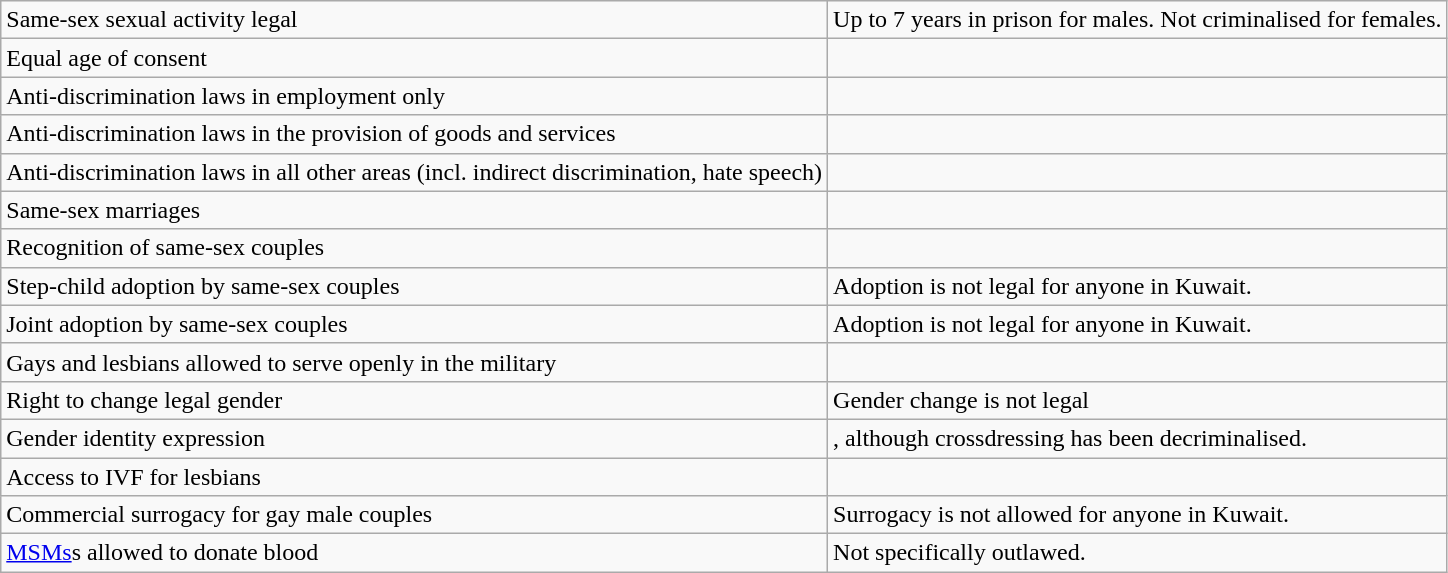<table class="wikitable">
<tr>
<td>Same-sex sexual activity legal</td>
<td> Up to 7 years in prison for males. Not criminalised for females.</td>
</tr>
<tr>
<td>Equal age of consent</td>
<td></td>
</tr>
<tr>
<td>Anti-discrimination laws in employment only</td>
<td></td>
</tr>
<tr>
<td>Anti-discrimination laws in the provision of goods and services</td>
<td></td>
</tr>
<tr>
<td>Anti-discrimination laws in all other areas (incl. indirect discrimination, hate speech)</td>
<td></td>
</tr>
<tr>
<td>Same-sex marriages</td>
<td></td>
</tr>
<tr>
<td>Recognition of same-sex couples</td>
<td></td>
</tr>
<tr>
<td>Step-child adoption by same-sex couples</td>
<td> Adoption is not legal for anyone in Kuwait.</td>
</tr>
<tr>
<td>Joint adoption by same-sex couples</td>
<td> Adoption is not legal for anyone in Kuwait.</td>
</tr>
<tr>
<td>Gays and lesbians allowed to serve openly in the military</td>
<td></td>
</tr>
<tr>
<td>Right to change legal gender</td>
<td> Gender change is not legal</td>
</tr>
<tr>
<td>Gender identity expression</td>
<td>, although crossdressing has been decriminalised.</td>
</tr>
<tr>
<td>Access to IVF for lesbians</td>
<td></td>
</tr>
<tr>
<td>Commercial surrogacy for gay male couples</td>
<td> Surrogacy is not allowed for anyone in Kuwait.</td>
</tr>
<tr>
<td><a href='#'>MSMs</a>s allowed to donate blood</td>
<td> Not specifically outlawed.</td>
</tr>
</table>
